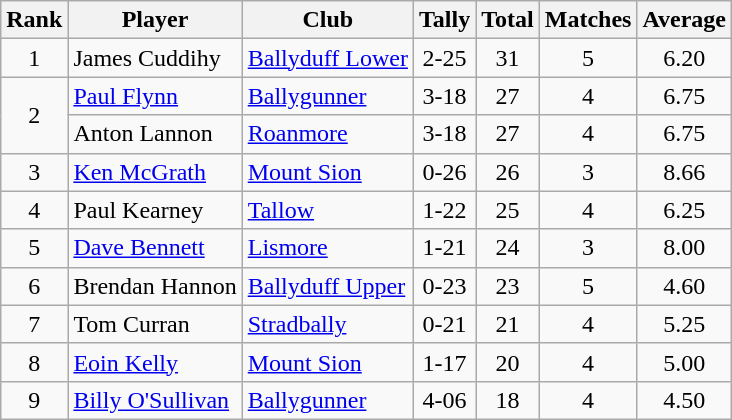<table class="wikitable">
<tr>
<th>Rank</th>
<th>Player</th>
<th>Club</th>
<th>Tally</th>
<th>Total</th>
<th>Matches</th>
<th>Average</th>
</tr>
<tr>
<td rowspan=1 align=center>1</td>
<td>James Cuddihy</td>
<td><a href='#'>Ballyduff Lower</a></td>
<td align=center>2-25</td>
<td align=center>31</td>
<td align=center>5</td>
<td align=center>6.20</td>
</tr>
<tr>
<td rowspan=2 align=center>2</td>
<td><a href='#'>Paul Flynn</a></td>
<td><a href='#'>Ballygunner</a></td>
<td align=center>3-18</td>
<td align=center>27</td>
<td align=center>4</td>
<td align=center>6.75</td>
</tr>
<tr>
<td>Anton Lannon</td>
<td><a href='#'>Roanmore</a></td>
<td align=center>3-18</td>
<td align=center>27</td>
<td align=center>4</td>
<td align=center>6.75</td>
</tr>
<tr>
<td rowspan=1 align=center>3</td>
<td><a href='#'>Ken McGrath</a></td>
<td><a href='#'>Mount Sion</a></td>
<td align=center>0-26</td>
<td align=center>26</td>
<td align=center>3</td>
<td align=center>8.66</td>
</tr>
<tr>
<td rowspan=1 align=center>4</td>
<td>Paul Kearney</td>
<td><a href='#'>Tallow</a></td>
<td align=center>1-22</td>
<td align=center>25</td>
<td align=center>4</td>
<td align=center>6.25</td>
</tr>
<tr>
<td rowspan=1 align=center>5</td>
<td><a href='#'>Dave Bennett</a></td>
<td><a href='#'>Lismore</a></td>
<td align=center>1-21</td>
<td align=center>24</td>
<td align=center>3</td>
<td align=center>8.00</td>
</tr>
<tr>
<td rowspan=1 align=center>6</td>
<td>Brendan Hannon</td>
<td><a href='#'>Ballyduff Upper</a></td>
<td align=center>0-23</td>
<td align=center>23</td>
<td align=center>5</td>
<td align=center>4.60</td>
</tr>
<tr>
<td rowspan=1 align=center>7</td>
<td>Tom Curran</td>
<td><a href='#'>Stradbally</a></td>
<td align=center>0-21</td>
<td align=center>21</td>
<td align=center>4</td>
<td align=center>5.25</td>
</tr>
<tr>
<td rowspan=1 align=center>8</td>
<td><a href='#'>Eoin Kelly</a></td>
<td><a href='#'>Mount Sion</a></td>
<td align=center>1-17</td>
<td align=center>20</td>
<td align=center>4</td>
<td align=center>5.00</td>
</tr>
<tr>
<td rowspan=1 align=center>9</td>
<td><a href='#'>Billy O'Sullivan</a></td>
<td><a href='#'>Ballygunner</a></td>
<td align=center>4-06</td>
<td align=center>18</td>
<td align=center>4</td>
<td align=center>4.50</td>
</tr>
</table>
